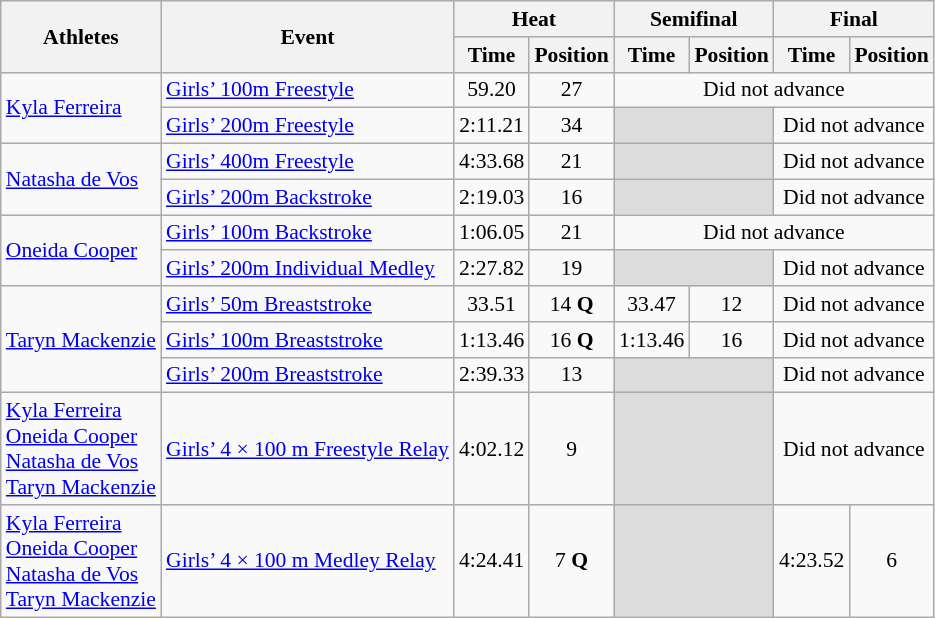<table class="wikitable" border="1" style="font-size:90%">
<tr>
<th rowspan=2>Athletes</th>
<th rowspan=2>Event</th>
<th colspan=2>Heat</th>
<th colspan=2>Semifinal</th>
<th colspan=2>Final</th>
</tr>
<tr>
<th>Time</th>
<th>Position</th>
<th>Time</th>
<th>Position</th>
<th>Time</th>
<th>Position</th>
</tr>
<tr>
<td rowspan=2><a href='#'>Kyla Ferreira</a></td>
<td><a href='#'>Girls’ 100m Freestyle</a></td>
<td align=center>59.20</td>
<td align=center>27</td>
<td colspan="4" align=center>Did not advance</td>
</tr>
<tr>
<td><a href='#'>Girls’ 200m Freestyle</a></td>
<td align=center>2:11.21</td>
<td align=center>34</td>
<td colspan=2 bgcolor=#DCDCDC></td>
<td colspan="2" align=center>Did not advance</td>
</tr>
<tr>
<td rowspan=2><a href='#'>Natasha de Vos</a></td>
<td><a href='#'>Girls’ 400m Freestyle</a></td>
<td align=center>4:33.68</td>
<td align=center>21</td>
<td colspan=2 bgcolor=#DCDCDC></td>
<td colspan="2" align=center>Did not advance</td>
</tr>
<tr>
<td><a href='#'>Girls’ 200m Backstroke</a></td>
<td align=center>2:19.03</td>
<td align=center>16</td>
<td colspan=2 bgcolor=#DCDCDC></td>
<td colspan="2" align=center>Did not advance</td>
</tr>
<tr>
<td rowspan=2><a href='#'>Oneida Cooper</a></td>
<td><a href='#'>Girls’ 100m Backstroke</a></td>
<td align=center>1:06.05</td>
<td align=center>21</td>
<td colspan="4" align=center>Did not advance</td>
</tr>
<tr>
<td><a href='#'>Girls’ 200m Individual Medley</a></td>
<td align=center>2:27.82</td>
<td align=center>19</td>
<td colspan=2 bgcolor=#DCDCDC></td>
<td colspan="2" align=center>Did not advance</td>
</tr>
<tr>
<td rowspan=3><a href='#'>Taryn Mackenzie</a></td>
<td><a href='#'>Girls’ 50m Breaststroke</a></td>
<td align=center>33.51</td>
<td align=center>14 <strong>Q</strong></td>
<td align=center>33.47</td>
<td align=center>12</td>
<td colspan="2" align=center>Did not advance</td>
</tr>
<tr>
<td><a href='#'>Girls’ 100m Breaststroke</a></td>
<td align=center>1:13.46</td>
<td align=center>16 <strong>Q</strong></td>
<td align=center>1:13.46</td>
<td align=center>16</td>
<td colspan="2" align=center>Did not advance</td>
</tr>
<tr>
<td><a href='#'>Girls’ 200m Breaststroke</a></td>
<td align=center>2:39.33</td>
<td align=center>13</td>
<td colspan=2 bgcolor=#DCDCDC></td>
<td colspan="2" align=center>Did not advance</td>
</tr>
<tr>
<td><a href='#'>Kyla Ferreira</a><br><a href='#'>Oneida Cooper</a><br><a href='#'>Natasha de Vos</a><br><a href='#'>Taryn Mackenzie</a></td>
<td><a href='#'>Girls’ 4 × 100 m Freestyle Relay</a></td>
<td align=center>4:02.12</td>
<td align=center>9</td>
<td colspan=2 bgcolor=#DCDCDC></td>
<td colspan="2" align=center>Did not advance</td>
</tr>
<tr>
<td><a href='#'>Kyla Ferreira</a><br><a href='#'>Oneida Cooper</a><br><a href='#'>Natasha de Vos</a><br><a href='#'>Taryn Mackenzie</a></td>
<td><a href='#'>Girls’ 4 × 100 m Medley Relay</a></td>
<td align=center>4:24.41</td>
<td align=center>7 <strong>Q</strong></td>
<td colspan=2 bgcolor=#DCDCDC></td>
<td align=center>4:23.52</td>
<td align=center>6</td>
</tr>
</table>
